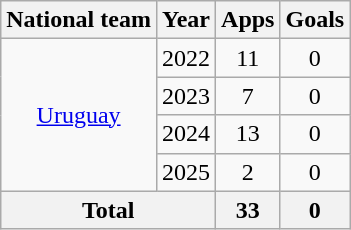<table class="wikitable" style="text-align:center">
<tr>
<th>National team</th>
<th>Year</th>
<th>Apps</th>
<th>Goals</th>
</tr>
<tr>
<td rowspan="4"><a href='#'>Uruguay</a></td>
<td>2022</td>
<td>11</td>
<td>0</td>
</tr>
<tr>
<td>2023</td>
<td>7</td>
<td>0</td>
</tr>
<tr>
<td>2024</td>
<td>13</td>
<td>0</td>
</tr>
<tr>
<td>2025</td>
<td>2</td>
<td>0</td>
</tr>
<tr>
<th colspan="2">Total</th>
<th>33</th>
<th>0</th>
</tr>
</table>
